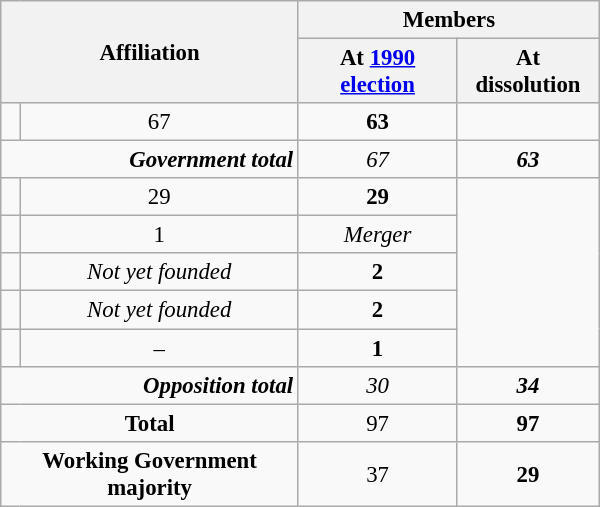<table class="wikitable" border="1" style="font-size:95%; width:300pt; text-align:center">
<tr>
<th colspan="2" rowspan="2" style="text-align:center;vertical-align:middle; ">Affiliation</th>
<th colspan="2" style="vertical-align:top;">Members</th>
</tr>
<tr>
<th>At <a href='#'>1990 election</a></th>
<th>At dissolution</th>
</tr>
<tr>
<td></td>
<td>67</td>
<td><strong>63</strong></td>
</tr>
<tr>
<td colspan="2" rowspan="1" style="text-align:right; "><strong><em>Government total</em></strong></td>
<td><em>67</em></td>
<td><strong><em>63</em></strong></td>
</tr>
<tr>
<td></td>
<td>29</td>
<td><strong>29</strong></td>
</tr>
<tr>
<td></td>
<td>1</td>
<td><em>Merger</em> </td>
</tr>
<tr>
<td></td>
<td><em>Not yet founded</em></td>
<td><strong>2</strong></td>
</tr>
<tr>
<td></td>
<td><em>Not yet founded</em></td>
<td><strong>2</strong></td>
</tr>
<tr>
<td></td>
<td>–</td>
<td><strong>1</strong></td>
</tr>
<tr>
<td colspan="2" rowspan="1" style="text-align:right; "><strong><em>Opposition total</em></strong></td>
<td><em>30</em></td>
<td><strong><em>34</em></strong></td>
</tr>
<tr>
<td colspan="2" rowspan="1"><strong>Total</strong><br></td>
<td>97</td>
<td><strong>97</strong></td>
</tr>
<tr>
<td colspan="2" rowspan="1"><strong>Working Government majority</strong></td>
<td>37</td>
<td><strong>29</strong></td>
</tr>
</table>
